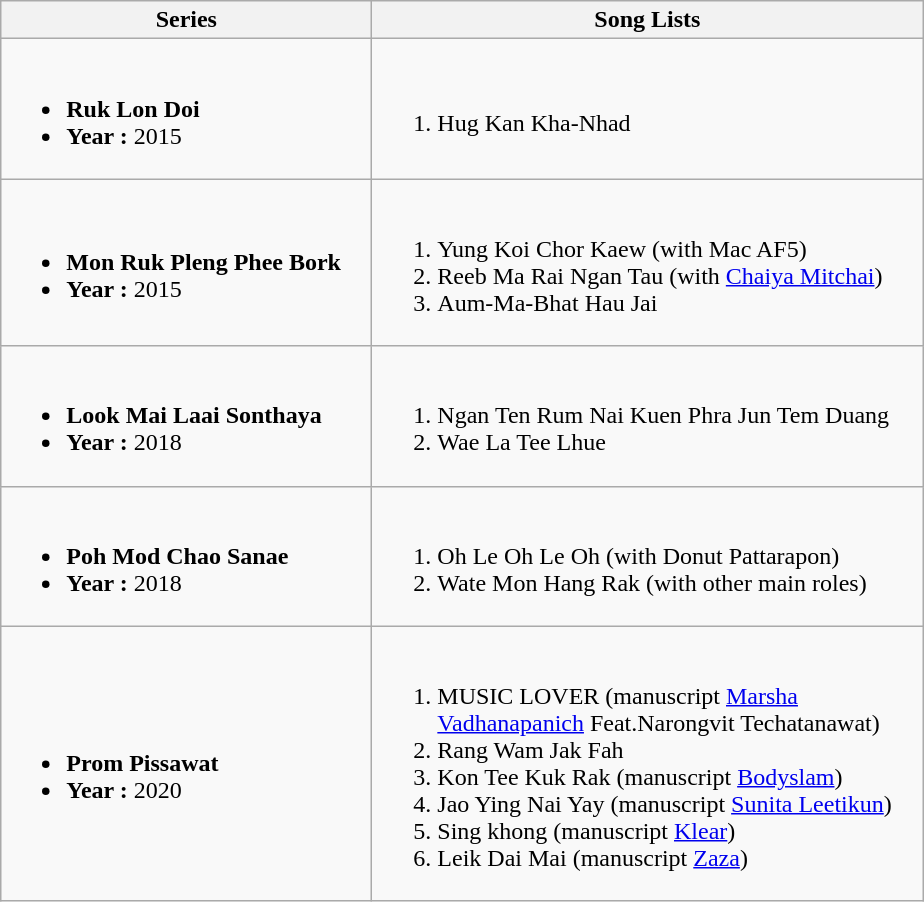<table class="wikitable">
<tr>
<th align="center" width="240px">Series</th>
<th align="center" width="360px">Song Lists</th>
</tr>
<tr>
<td align = "left"><br><ul><li><strong>Ruk Lon Doi</strong></li><li><strong>Year :</strong> 2015</li></ul></td>
<td><br><ol><li>Hug Kan Kha-Nhad</li></ol></td>
</tr>
<tr>
<td align = "left"><br><ul><li><strong>Mon Ruk Pleng Phee Bork</strong></li><li><strong>Year :</strong> 2015</li></ul></td>
<td><br><ol><li>Yung Koi Chor Kaew (with Mac AF5)</li><li>Reeb Ma Rai Ngan Tau (with <a href='#'>Chaiya Mitchai</a>)</li><li>Aum-Ma-Bhat Hau Jai</li></ol></td>
</tr>
<tr>
<td align = "left"><br><ul><li><strong>Look Mai Laai Sonthaya</strong></li><li><strong>Year :</strong> 2018</li></ul></td>
<td><br><ol><li>Ngan Ten Rum Nai Kuen Phra Jun Tem Duang</li><li>Wae La Tee Lhue</li></ol></td>
</tr>
<tr>
<td align = "left"><br><ul><li><strong>Poh Mod Chao Sanae</strong></li><li><strong>Year :</strong> 2018</li></ul></td>
<td><br><ol><li>Oh Le Oh Le Oh (with Donut Pattarapon)</li><li>Wate Mon Hang Rak (with other main roles)</li></ol></td>
</tr>
<tr>
<td align = "left"><br><ul><li><strong>Prom Pissawat</strong></li><li><strong>Year :</strong> 2020</li></ul></td>
<td><br><ol><li>MUSIC LOVER (manuscript <a href='#'>Marsha Vadhanapanich</a> Feat.Narongvit Techatanawat)</li><li>Rang Wam Jak Fah</li><li>Kon Tee Kuk Rak (manuscript <a href='#'>Bodyslam</a>)</li><li>Jao Ying Nai Yay (manuscript <a href='#'>Sunita Leetikun</a>)</li><li>Sing khong (manuscript <a href='#'>Klear</a>)</li><li>Leik Dai Mai (manuscript <a href='#'>Zaza</a>)</li></ol></td>
</tr>
</table>
